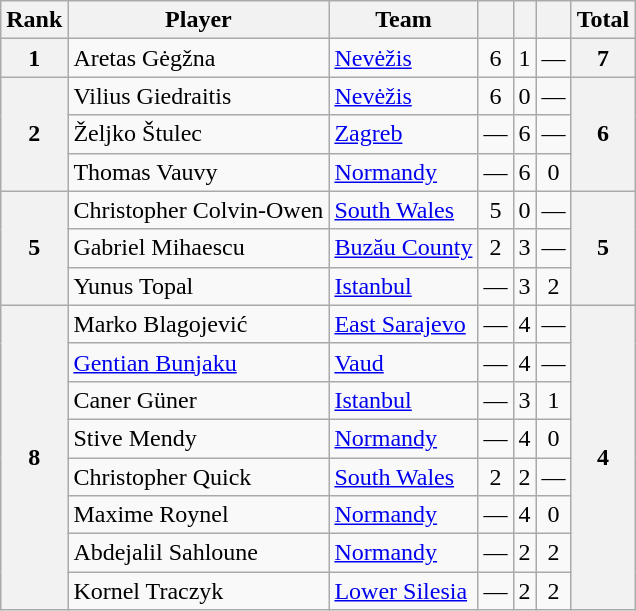<table class="wikitable" style="text-align:center">
<tr>
<th>Rank</th>
<th>Player</th>
<th>Team</th>
<th></th>
<th></th>
<th></th>
<th>Total</th>
</tr>
<tr>
<th>1</th>
<td align=left>Aretas Gėgžna</td>
<td align=left> <a href='#'>Nevėžis</a></td>
<td>6</td>
<td>1</td>
<td>—</td>
<th>7</th>
</tr>
<tr>
<th rowspan=3>2</th>
<td align=left>Vilius Giedraitis</td>
<td align=left> <a href='#'>Nevėžis</a></td>
<td>6</td>
<td>0</td>
<td>—</td>
<th rowspan=3>6</th>
</tr>
<tr>
<td align=left>Željko Štulec</td>
<td align=left> <a href='#'>Zagreb</a></td>
<td>—</td>
<td>6</td>
<td>—</td>
</tr>
<tr>
<td align=left>Thomas Vauvy</td>
<td align=left> <a href='#'>Normandy</a></td>
<td>—</td>
<td>6</td>
<td>0</td>
</tr>
<tr>
<th rowspan=3>5</th>
<td align=left>Christopher Colvin-Owen</td>
<td align=left> <a href='#'>South Wales</a></td>
<td>5</td>
<td>0</td>
<td>—</td>
<th rowspan=3>5</th>
</tr>
<tr>
<td align=left>Gabriel Mihaescu</td>
<td align=left> <a href='#'>Buzău County</a></td>
<td>2</td>
<td>3</td>
<td>—</td>
</tr>
<tr>
<td align=left>Yunus Topal</td>
<td align=left> <a href='#'>Istanbul</a></td>
<td>—</td>
<td>3</td>
<td>2</td>
</tr>
<tr>
<th rowspan=8>8</th>
<td align=left>Marko Blagojević</td>
<td align=left> <a href='#'>East Sarajevo</a></td>
<td>—</td>
<td>4</td>
<td>—</td>
<th rowspan=8>4</th>
</tr>
<tr>
<td align=left><a href='#'>Gentian Bunjaku</a></td>
<td align=left> <a href='#'>Vaud</a></td>
<td>—</td>
<td>4</td>
<td>—</td>
</tr>
<tr>
<td align=left>Caner Güner</td>
<td align=left> <a href='#'>Istanbul</a></td>
<td>—</td>
<td>3</td>
<td>1</td>
</tr>
<tr>
<td align=left>Stive Mendy</td>
<td align=left> <a href='#'>Normandy</a></td>
<td>—</td>
<td>4</td>
<td>0</td>
</tr>
<tr>
<td align=left>Christopher Quick</td>
<td align=left> <a href='#'>South Wales</a></td>
<td>2</td>
<td>2</td>
<td>—</td>
</tr>
<tr>
<td align=left>Maxime Roynel</td>
<td align=left> <a href='#'>Normandy</a></td>
<td>—</td>
<td>4</td>
<td>0</td>
</tr>
<tr>
<td align=left>Abdejalil Sahloune</td>
<td align=left> <a href='#'>Normandy</a></td>
<td>—</td>
<td>2</td>
<td>2</td>
</tr>
<tr>
<td align=left>Kornel Traczyk</td>
<td align=left> <a href='#'>Lower Silesia</a></td>
<td>—</td>
<td>2</td>
<td>2</td>
</tr>
</table>
